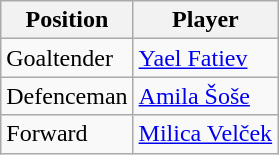<table class="wikitable">
<tr>
<th>Position</th>
<th>Player</th>
</tr>
<tr>
<td>Goaltender</td>
<td> <a href='#'>Yael Fatiev</a></td>
</tr>
<tr>
<td>Defenceman</td>
<td> <a href='#'>Amila Šoše</a></td>
</tr>
<tr>
<td>Forward</td>
<td> <a href='#'>Milica Velček</a></td>
</tr>
</table>
